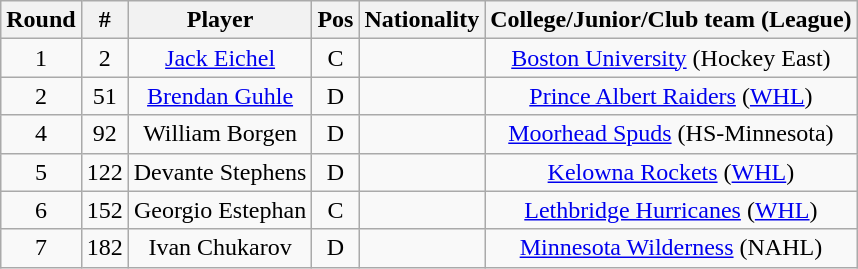<table class="wikitable">
<tr>
<th>Round</th>
<th>#</th>
<th>Player</th>
<th>Pos</th>
<th>Nationality</th>
<th>College/Junior/Club team (League)</th>
</tr>
<tr>
<td style="text-align:center">1</td>
<td style="text-align:center">2</td>
<td style="text-align:center"><a href='#'>Jack Eichel</a></td>
<td style="text-align:center">C</td>
<td style="text-align:center"></td>
<td style="text-align:center"><a href='#'>Boston University</a> (Hockey East)</td>
</tr>
<tr>
<td style="text-align:center">2</td>
<td style="text-align:center">51</td>
<td style="text-align:center"><a href='#'>Brendan Guhle</a></td>
<td style="text-align:center">D</td>
<td style="text-align:center"></td>
<td style="text-align:center"><a href='#'>Prince Albert Raiders</a> (<a href='#'>WHL</a>)</td>
</tr>
<tr>
<td style="text-align:center">4</td>
<td style="text-align:center">92</td>
<td style="text-align:center">William Borgen</td>
<td style="text-align:center">D</td>
<td style="text-align:center"></td>
<td style="text-align:center"><a href='#'>Moorhead Spuds</a> (HS-Minnesota)</td>
</tr>
<tr>
<td style="text-align:center">5</td>
<td style="text-align:center">122</td>
<td style="text-align:center">Devante Stephens</td>
<td style="text-align:center">D</td>
<td style="text-align:center"></td>
<td style="text-align:center"><a href='#'>Kelowna Rockets</a> (<a href='#'>WHL</a>)</td>
</tr>
<tr>
<td style="text-align:center">6</td>
<td style="text-align:center">152</td>
<td style="text-align:center">Georgio Estephan</td>
<td style="text-align:center">C</td>
<td style="text-align:center"></td>
<td style="text-align:center"><a href='#'>Lethbridge Hurricanes</a> (<a href='#'>WHL</a>)</td>
</tr>
<tr>
<td style="text-align:center">7</td>
<td style="text-align:center">182</td>
<td style="text-align:center">Ivan Chukarov</td>
<td style="text-align:center">D</td>
<td style="text-align:center"></td>
<td style="text-align:center"><a href='#'>Minnesota Wilderness</a> (NAHL)</td>
</tr>
</table>
